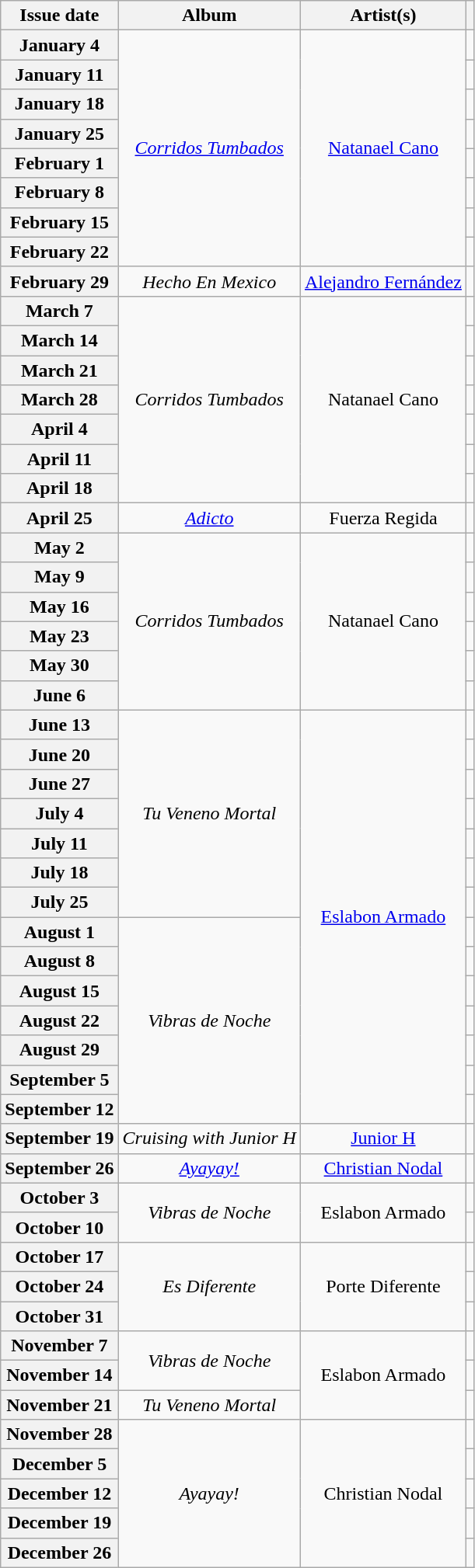<table class="wikitable plainrowheaders" style="text-align: center">
<tr>
<th>Issue date</th>
<th>Album</th>
<th>Artist(s)</th>
<th></th>
</tr>
<tr>
<th scope="row">January 4</th>
<td rowspan="8"><em><a href='#'>Corridos Tumbados</a></em></td>
<td rowspan="8"><a href='#'>Natanael Cano</a></td>
<td></td>
</tr>
<tr>
<th scope="row">January 11</th>
<td></td>
</tr>
<tr>
<th scope="row">January 18</th>
<td></td>
</tr>
<tr>
<th scope="row">January 25</th>
<td></td>
</tr>
<tr>
<th scope="row">February 1</th>
<td></td>
</tr>
<tr>
<th scope="row">February 8</th>
<td></td>
</tr>
<tr>
<th scope="row">February 15</th>
<td></td>
</tr>
<tr>
<th scope="row">February 22</th>
<td></td>
</tr>
<tr>
<th scope="row">February 29</th>
<td><em>Hecho En Mexico</em></td>
<td><a href='#'>Alejandro Fernández</a></td>
<td></td>
</tr>
<tr>
<th scope="row">March 7</th>
<td rowspan="7"><em>Corridos Tumbados</em></td>
<td rowspan="7">Natanael Cano</td>
<td></td>
</tr>
<tr>
<th scope="row">March 14</th>
<td></td>
</tr>
<tr>
<th scope="row">March 21</th>
<td></td>
</tr>
<tr>
<th scope="row">March 28</th>
<td></td>
</tr>
<tr>
<th scope="row">April 4</th>
<td></td>
</tr>
<tr>
<th scope="row">April 11</th>
<td></td>
</tr>
<tr>
<th scope="row">April 18</th>
<td></td>
</tr>
<tr>
<th scope="row">April 25</th>
<td><em><a href='#'>Adicto</a></em></td>
<td>Fuerza Regida</td>
<td></td>
</tr>
<tr>
<th scope="row">May 2</th>
<td rowspan="6"><em>Corridos Tumbados</em></td>
<td rowspan="6">Natanael Cano</td>
<td></td>
</tr>
<tr>
<th scope="row">May 9</th>
<td></td>
</tr>
<tr>
<th scope="row">May 16</th>
<td></td>
</tr>
<tr>
<th scope="row">May 23</th>
<td></td>
</tr>
<tr>
<th scope="row">May 30</th>
<td></td>
</tr>
<tr>
<th scope="row">June 6</th>
<td></td>
</tr>
<tr>
<th scope="row">June 13</th>
<td rowspan="7"><em>Tu Veneno Mortal</em></td>
<td rowspan="14"><a href='#'>Eslabon Armado</a></td>
<td></td>
</tr>
<tr>
<th scope="row">June 20</th>
<td></td>
</tr>
<tr>
<th scope="row">June 27</th>
<td></td>
</tr>
<tr>
<th scope="row">July 4</th>
<td></td>
</tr>
<tr>
<th scope="row">July 11</th>
<td></td>
</tr>
<tr>
<th scope="row">July 18</th>
<td></td>
</tr>
<tr>
<th scope="row">July 25</th>
<td></td>
</tr>
<tr>
<th scope="row">August 1</th>
<td rowspan="7"><em>Vibras de Noche</em></td>
<td></td>
</tr>
<tr>
<th scope="row">August 8</th>
<td></td>
</tr>
<tr>
<th scope="row">August 15</th>
<td></td>
</tr>
<tr>
<th scope="row">August 22</th>
<td></td>
</tr>
<tr>
<th scope="row">August 29</th>
<td></td>
</tr>
<tr>
<th scope="row">September 5</th>
<td></td>
</tr>
<tr>
<th scope="row">September 12</th>
<td></td>
</tr>
<tr>
<th scope="row">September 19</th>
<td><em>Cruising with Junior H</em></td>
<td><a href='#'>Junior H</a></td>
<td></td>
</tr>
<tr>
<th scope="row">September 26</th>
<td><em><a href='#'>Ayayay!</a></em></td>
<td><a href='#'>Christian Nodal</a></td>
<td></td>
</tr>
<tr>
<th scope="row">October 3</th>
<td rowspan="2"><em>Vibras de Noche</em></td>
<td rowspan="2">Eslabon Armado</td>
<td></td>
</tr>
<tr>
<th scope="row">October 10</th>
<td></td>
</tr>
<tr>
<th scope="row">October 17</th>
<td rowspan="3"><em>Es Diferente</em></td>
<td rowspan="3">Porte Diferente</td>
<td></td>
</tr>
<tr>
<th scope="row">October 24</th>
<td></td>
</tr>
<tr>
<th scope="row">October 31</th>
<td></td>
</tr>
<tr>
<th scope="row">November 7</th>
<td rowspan="2"><em>Vibras de Noche</em></td>
<td rowspan="3">Eslabon Armado</td>
<td></td>
</tr>
<tr>
<th scope="row">November 14</th>
<td></td>
</tr>
<tr>
<th scope="row">November 21</th>
<td><em>Tu Veneno Mortal</em></td>
<td></td>
</tr>
<tr>
<th scope="row">November 28</th>
<td rowspan="5"><em>Ayayay!</em></td>
<td rowspan="5">Christian Nodal</td>
<td></td>
</tr>
<tr>
<th scope="row">December 5</th>
<td></td>
</tr>
<tr>
<th scope="row">December 12</th>
<td></td>
</tr>
<tr>
<th scope="row">December 19</th>
<td></td>
</tr>
<tr>
<th scope="row">December 26</th>
<td></td>
</tr>
</table>
